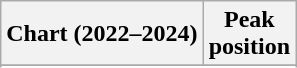<table class="wikitable sortable plainrowheaders" style="text-align:center">
<tr>
<th scope="col">Chart (2022–2024)</th>
<th scope="col">Peak<br>position</th>
</tr>
<tr>
</tr>
<tr>
</tr>
<tr>
</tr>
</table>
